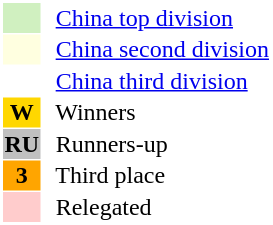<table style="border: 1px solid #ffffff; background-color: #ffffff" cellspacing="1" cellpadding="1">
<tr>
<td bgcolor="#D0F0C0" width="20"></td>
<td bgcolor="#ffffff" align="left">  <a href='#'>China top division</a></td>
</tr>
<tr>
<td bgcolor="#FFFFE0" width="20"></td>
<td bgcolor="#ffffff" align="left">  <a href='#'>China second division</a></td>
</tr>
<tr>
<th bgcolor="#ffffff" width="20"></th>
<td bgcolor="#ffffff" align="left">  <a href='#'>China third division</a></td>
</tr>
<tr>
<th bgcolor="#FFD700" width="20">W</th>
<td bgcolor="#ffffff" align="left">  Winners</td>
</tr>
<tr>
<th bgcolor="#C0C0C0" width="20">RU</th>
<td bgcolor="#ffffff" align="left">  Runners-up</td>
</tr>
<tr>
<th bgcolor="#FFA500" width="20">3</th>
<td bgcolor="#ffffff" align="left">  Third place</td>
</tr>
<tr>
<th bgcolor="#ffcccc" width="20"></th>
<td bgcolor="#ffffff" align="left">  Relegated</td>
</tr>
</table>
